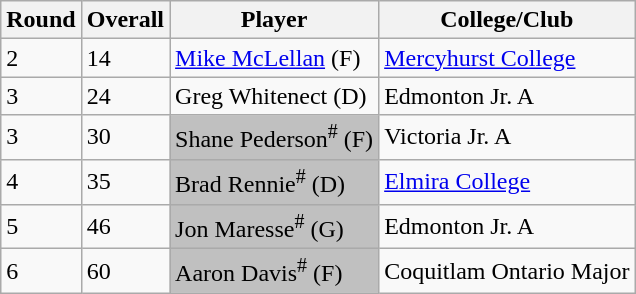<table class="wikitable">
<tr>
<th>Round</th>
<th>Overall</th>
<th>Player</th>
<th>College/Club</th>
</tr>
<tr>
<td>2</td>
<td>14</td>
<td><a href='#'>Mike McLellan</a> (F)</td>
<td><a href='#'>Mercyhurst College</a></td>
</tr>
<tr>
<td>3</td>
<td>24</td>
<td>Greg Whitenect (D)</td>
<td>Edmonton Jr. A</td>
</tr>
<tr>
<td>3</td>
<td>30</td>
<td bgcolor="#C0C0C0">Shane Pederson<sup>#</sup> (F)</td>
<td>Victoria Jr. A</td>
</tr>
<tr>
<td>4</td>
<td>35</td>
<td bgcolor="#C0C0C0">Brad Rennie<sup>#</sup> (D)</td>
<td><a href='#'>Elmira College</a></td>
</tr>
<tr>
<td>5</td>
<td>46</td>
<td bgcolor="#C0C0C0">Jon Maresse<sup>#</sup> (G)</td>
<td>Edmonton Jr. A</td>
</tr>
<tr>
<td>6</td>
<td>60</td>
<td bgcolor="#C0C0C0">Aaron Davis<sup>#</sup> (F)</td>
<td>Coquitlam Ontario Major</td>
</tr>
</table>
